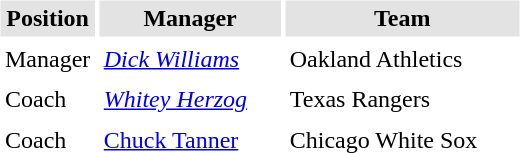<table border="0" cellspacing="3" cellpadding="3">
<tr style="background: #e3e3e3;">
<th width="50">Position</th>
<th width="115">Manager</th>
<th width="150">Team</th>
</tr>
<tr>
<td>Manager</td>
<td><em><a href='#'>Dick Williams</a></em></td>
<td>Oakland Athletics</td>
</tr>
<tr>
<td>Coach</td>
<td><em><a href='#'>Whitey Herzog</a></em></td>
<td>Texas Rangers</td>
</tr>
<tr>
<td>Coach</td>
<td><a href='#'>Chuck Tanner</a></td>
<td>Chicago White Sox</td>
</tr>
</table>
